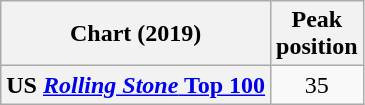<table class="wikitable plainrowheaders" style="text-align:center">
<tr>
<th scope="col">Chart (2019)</th>
<th scope="col">Peak<br>position</th>
</tr>
<tr>
<th scope="row">US <a href='#'><em>Rolling Stone</em> Top 100</a></th>
<td>35</td>
</tr>
</table>
